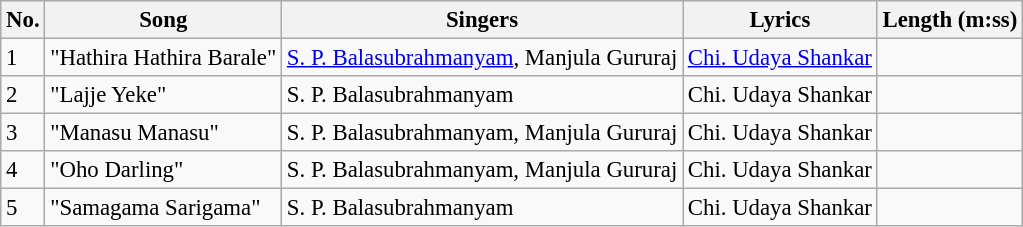<table class="wikitable" style="font-size:95%;">
<tr>
<th>No.</th>
<th>Song</th>
<th>Singers</th>
<th>Lyrics</th>
<th>Length (m:ss)</th>
</tr>
<tr>
<td>1</td>
<td>"Hathira Hathira Barale"</td>
<td><a href='#'>S. P. Balasubrahmanyam</a>, Manjula Gururaj</td>
<td><a href='#'>Chi. Udaya Shankar</a></td>
<td></td>
</tr>
<tr>
<td>2</td>
<td>"Lajje Yeke"</td>
<td>S. P. Balasubrahmanyam</td>
<td>Chi. Udaya Shankar</td>
<td></td>
</tr>
<tr>
<td>3</td>
<td>"Manasu Manasu"</td>
<td>S. P. Balasubrahmanyam, Manjula Gururaj</td>
<td>Chi. Udaya Shankar</td>
<td></td>
</tr>
<tr>
<td>4</td>
<td>"Oho Darling"</td>
<td>S. P. Balasubrahmanyam, Manjula Gururaj</td>
<td>Chi. Udaya Shankar</td>
<td></td>
</tr>
<tr>
<td>5</td>
<td>"Samagama Sarigama"</td>
<td>S. P. Balasubrahmanyam</td>
<td>Chi. Udaya Shankar</td>
<td></td>
</tr>
</table>
